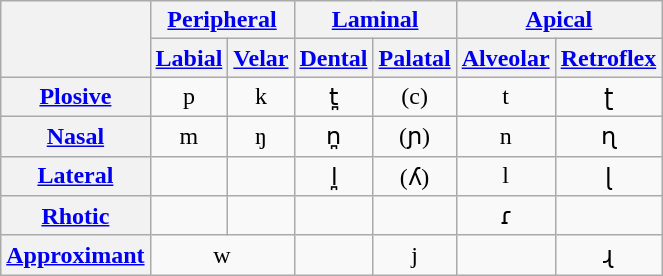<table class="wikitable IPA" style="text-align:center">
<tr>
<th rowspan="2"></th>
<th colspan="2"><a href='#'>Peripheral</a></th>
<th colspan="2"><a href='#'>Laminal</a></th>
<th colspan="2"><a href='#'>Apical</a></th>
</tr>
<tr>
<th><a href='#'>Labial</a></th>
<th><a href='#'>Velar</a></th>
<th><a href='#'>Dental</a></th>
<th><a href='#'>Palatal</a></th>
<th><a href='#'>Alveolar</a></th>
<th><a href='#'>Retroflex</a></th>
</tr>
<tr>
<th><a href='#'>Plosive</a></th>
<td>p</td>
<td>k</td>
<td>t̪</td>
<td>(c)</td>
<td>t</td>
<td>ʈ</td>
</tr>
<tr>
<th><a href='#'>Nasal</a></th>
<td>m</td>
<td>ŋ</td>
<td>n̪</td>
<td>(ɲ)</td>
<td>n</td>
<td>ɳ</td>
</tr>
<tr>
<th><a href='#'>Lateral</a></th>
<td></td>
<td></td>
<td>l̪</td>
<td>(ʎ)</td>
<td>l</td>
<td>ɭ</td>
</tr>
<tr>
<th><a href='#'>Rhotic</a></th>
<td></td>
<td></td>
<td></td>
<td></td>
<td>ɾ</td>
<td></td>
</tr>
<tr>
<th><a href='#'>Approximant</a></th>
<td colspan="2">w</td>
<td></td>
<td>j</td>
<td></td>
<td>ɻ</td>
</tr>
</table>
